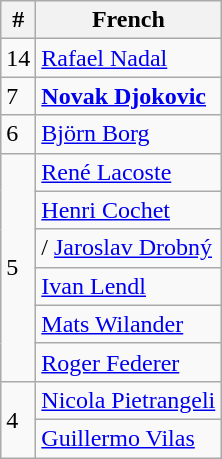<table class=wikitable style="display:inline-table;">
<tr>
<th>#</th>
<th>French</th>
</tr>
<tr>
<td>14</td>
<td> <a href='#'>Rafael Nadal</a></td>
</tr>
<tr>
<td>7</td>
<td> <strong><a href='#'>Novak Djokovic</a></strong></td>
</tr>
<tr>
<td>6</td>
<td> <a href='#'>Björn Borg</a></td>
</tr>
<tr>
<td rowspan="6">5</td>
<td> <a href='#'>René Lacoste</a></td>
</tr>
<tr>
<td> <a href='#'>Henri Cochet</a></td>
</tr>
<tr>
<td>/ <a href='#'>Jaroslav Drobný</a></td>
</tr>
<tr>
<td> <a href='#'>Ivan Lendl</a></td>
</tr>
<tr>
<td> <a href='#'>Mats Wilander</a></td>
</tr>
<tr>
<td> <a href='#'>Roger Federer</a></td>
</tr>
<tr>
<td rowspan="2">4</td>
<td> <a href='#'>Nicola Pietrangeli</a></td>
</tr>
<tr>
<td> <a href='#'>Guillermo Vilas</a></td>
</tr>
</table>
